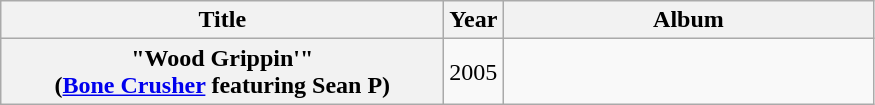<table class="wikitable plainrowheaders" style="text-align:center;">
<tr>
<th scope="col" rowspan="1" style="width:18em;">Title</th>
<th scope="col" rowspan="1">Year</th>
<th scope="col" rowspan="1" style="width:15em;">Album</th>
</tr>
<tr>
<th scope="row">"Wood Grippin'"<br><span>(<a href='#'>Bone Crusher</a> featuring Sean P)</span></th>
<td>2005</td>
<td></td>
</tr>
</table>
